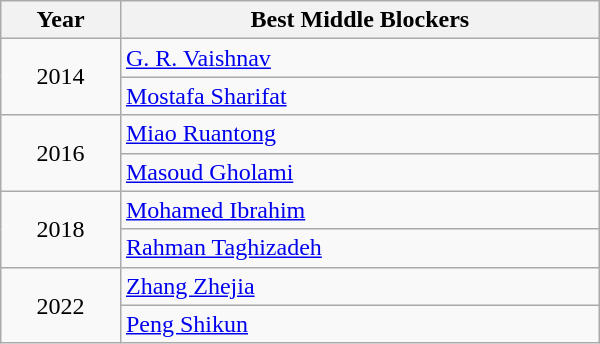<table class="wikitable" style="width: 400px;">
<tr>
<th style="width: 20%;">Year</th>
<th style="width: 80%;">Best Middle Blockers</th>
</tr>
<tr>
<td align=center rowspan=2>2014</td>
<td> <a href='#'>G. R. Vaishnav</a></td>
</tr>
<tr>
<td> <a href='#'>Mostafa Sharifat</a></td>
</tr>
<tr>
<td align=center rowspan=2>2016</td>
<td> <a href='#'>Miao Ruantong</a></td>
</tr>
<tr>
<td> <a href='#'>Masoud Gholami</a></td>
</tr>
<tr>
<td align=center rowspan=2>2018</td>
<td> <a href='#'>Mohamed Ibrahim</a></td>
</tr>
<tr>
<td> <a href='#'>Rahman Taghizadeh</a></td>
</tr>
<tr>
<td align=center rowspan=2>2022</td>
<td> <a href='#'>Zhang Zhejia</a></td>
</tr>
<tr>
<td> <a href='#'>Peng Shikun</a></td>
</tr>
</table>
